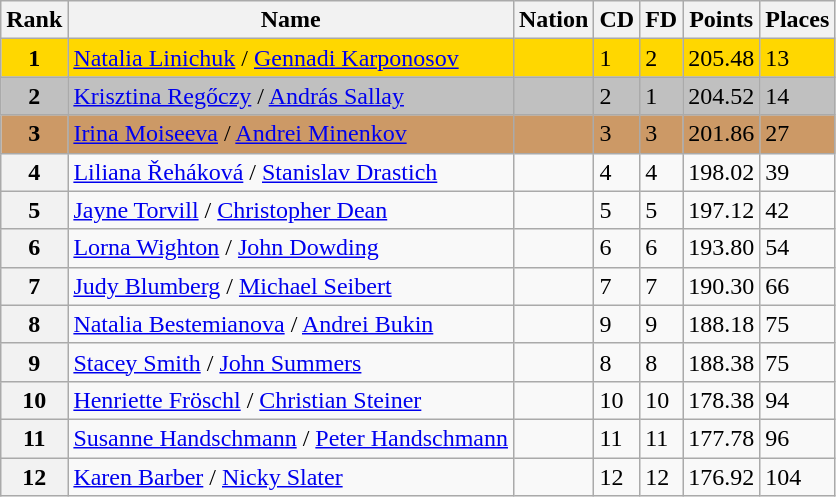<table class="wikitable">
<tr>
<th>Rank</th>
<th>Name</th>
<th>Nation</th>
<th>CD</th>
<th>FD</th>
<th>Points</th>
<th>Places</th>
</tr>
<tr bgcolor="gold">
<td align="center"><strong>1</strong></td>
<td><a href='#'>Natalia Linichuk</a> / <a href='#'>Gennadi Karponosov</a></td>
<td></td>
<td>1</td>
<td>2</td>
<td>205.48</td>
<td>13</td>
</tr>
<tr bgcolor="silver">
<td align="center"><strong>2</strong></td>
<td><a href='#'>Krisztina Regőczy</a> / <a href='#'>András Sallay</a></td>
<td></td>
<td>2</td>
<td>1</td>
<td>204.52</td>
<td>14</td>
</tr>
<tr bgcolor="cc9966">
<td align="center"><strong>3</strong></td>
<td><a href='#'>Irina Moiseeva</a> / <a href='#'>Andrei Minenkov</a></td>
<td></td>
<td>3</td>
<td>3</td>
<td>201.86</td>
<td>27</td>
</tr>
<tr>
<th>4</th>
<td><a href='#'>Liliana Řeháková</a> / <a href='#'>Stanislav Drastich</a></td>
<td></td>
<td>4</td>
<td>4</td>
<td>198.02</td>
<td>39</td>
</tr>
<tr>
<th>5</th>
<td><a href='#'>Jayne Torvill</a> / <a href='#'>Christopher Dean</a></td>
<td></td>
<td>5</td>
<td>5</td>
<td>197.12</td>
<td>42</td>
</tr>
<tr>
<th>6</th>
<td><a href='#'>Lorna Wighton</a> / <a href='#'>John Dowding</a></td>
<td></td>
<td>6</td>
<td>6</td>
<td>193.80</td>
<td>54</td>
</tr>
<tr>
<th>7</th>
<td><a href='#'>Judy Blumberg</a> / <a href='#'>Michael Seibert</a></td>
<td></td>
<td>7</td>
<td>7</td>
<td>190.30</td>
<td>66</td>
</tr>
<tr>
<th>8</th>
<td><a href='#'>Natalia Bestemianova</a> / <a href='#'>Andrei Bukin</a></td>
<td></td>
<td>9</td>
<td>9</td>
<td>188.18</td>
<td>75</td>
</tr>
<tr>
<th>9</th>
<td><a href='#'>Stacey Smith</a> / <a href='#'>John Summers</a></td>
<td></td>
<td>8</td>
<td>8</td>
<td>188.38</td>
<td>75</td>
</tr>
<tr>
<th>10</th>
<td><a href='#'>Henriette Fröschl</a> / <a href='#'>Christian Steiner</a></td>
<td></td>
<td>10</td>
<td>10</td>
<td>178.38</td>
<td>94</td>
</tr>
<tr>
<th>11</th>
<td><a href='#'>Susanne Handschmann</a> / <a href='#'>Peter Handschmann</a></td>
<td></td>
<td>11</td>
<td>11</td>
<td>177.78</td>
<td>96</td>
</tr>
<tr>
<th>12</th>
<td><a href='#'>Karen Barber</a> / <a href='#'>Nicky Slater</a></td>
<td></td>
<td>12</td>
<td>12</td>
<td>176.92</td>
<td>104</td>
</tr>
</table>
